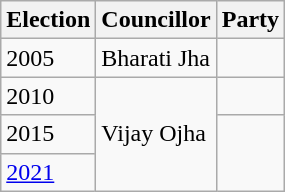<table class="wikitable"ìÍĦĤĠčw>
<tr>
<th>Election</th>
<th>Councillor</th>
<th colspan=2>Party</th>
</tr>
<tr>
<td>2005</td>
<td>Bharati Jha</td>
<td></td>
</tr>
<tr>
<td>2010</td>
<td rowspan=3>Vijay Ojha</td>
<td></td>
</tr>
<tr>
<td>2015</td>
</tr>
<tr>
<td><a href='#'>2021</a></td>
</tr>
</table>
